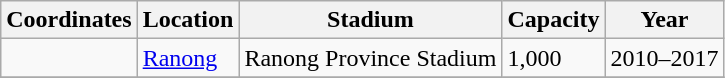<table class="wikitable sortable">
<tr>
<th>Coordinates</th>
<th>Location</th>
<th>Stadium</th>
<th>Capacity</th>
<th>Year</th>
</tr>
<tr>
<td></td>
<td><a href='#'>Ranong</a></td>
<td>Ranong Province Stadium</td>
<td>1,000</td>
<td>2010–2017</td>
</tr>
<tr>
</tr>
</table>
